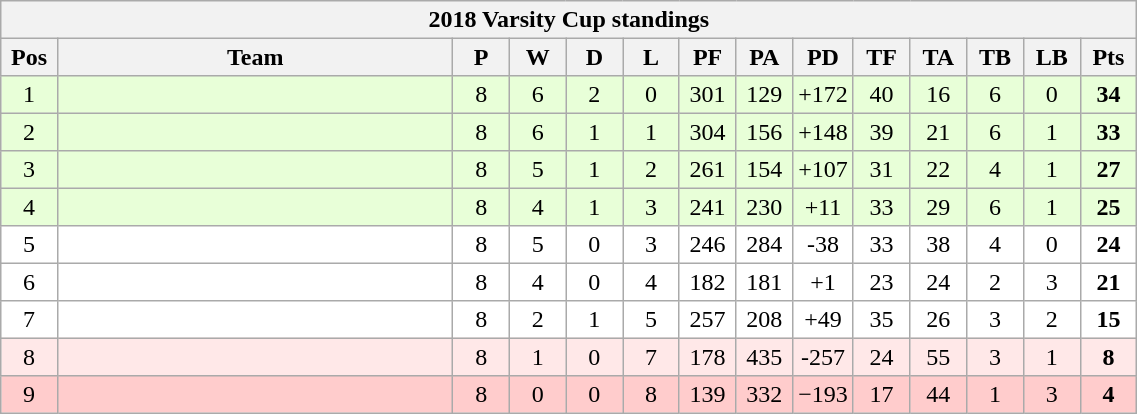<table class="wikitable" style="text-align:center; line-height:110%; font-size:100%; width:60%;">
<tr>
<th colspan="100%" cellpadding="0" cellspacing="0"><strong>2018 Varsity Cup standings</strong></th>
</tr>
<tr>
<th style="width:5%;">Pos</th>
<th style="width:35%;">Team</th>
<th style="width:5%;">P</th>
<th style="width:5%;">W</th>
<th style="width:5%;">D</th>
<th style="width:5%;">L</th>
<th style="width:5%;">PF</th>
<th style="width:5%;">PA</th>
<th style="width:5%;">PD</th>
<th style="width:5%;">TF</th>
<th style="width:5%;">TA</th>
<th style="width:5%;">TB</th>
<th style="width:5%;">LB</th>
<th style="width:5%;">Pts<br></th>
</tr>
<tr style="background:#E8FFD8;">
<td>1</td>
<td align=left></td>
<td>8</td>
<td>6</td>
<td>2</td>
<td>0</td>
<td>301</td>
<td>129</td>
<td>+172</td>
<td>40</td>
<td>16</td>
<td>6</td>
<td>0</td>
<td><strong>34</strong></td>
</tr>
<tr style="background:#E8FFD8;">
<td>2</td>
<td align=left></td>
<td>8</td>
<td>6</td>
<td>1</td>
<td>1</td>
<td>304</td>
<td>156</td>
<td>+148</td>
<td>39</td>
<td>21</td>
<td>6</td>
<td>1</td>
<td><strong>33</strong></td>
</tr>
<tr style="background:#E8FFD8;">
<td>3</td>
<td align=left></td>
<td>8</td>
<td>5</td>
<td>1</td>
<td>2</td>
<td>261</td>
<td>154</td>
<td>+107</td>
<td>31</td>
<td>22</td>
<td>4</td>
<td>1</td>
<td><strong>27</strong></td>
</tr>
<tr style="background:#E8FFD8;">
<td>4</td>
<td align=left></td>
<td>8</td>
<td>4</td>
<td>1</td>
<td>3</td>
<td>241</td>
<td>230</td>
<td>+11</td>
<td>33</td>
<td>29</td>
<td>6</td>
<td>1</td>
<td><strong>25</strong></td>
</tr>
<tr style="background:#FFFFFF;">
<td>5</td>
<td align=left></td>
<td>8</td>
<td>5</td>
<td>0</td>
<td>3</td>
<td>246</td>
<td>284</td>
<td>-38</td>
<td>33</td>
<td>38</td>
<td>4</td>
<td>0</td>
<td><strong>24</strong></td>
</tr>
<tr style="background:#FFFFFF;">
<td>6</td>
<td align=left></td>
<td>8</td>
<td>4</td>
<td>0</td>
<td>4</td>
<td>182</td>
<td>181</td>
<td>+1</td>
<td>23</td>
<td>24</td>
<td>2</td>
<td>3</td>
<td><strong>21</strong></td>
</tr>
<tr style="background:#FFFFFF;">
<td>7</td>
<td align=left></td>
<td>8</td>
<td>2</td>
<td>1</td>
<td>5</td>
<td>257</td>
<td>208</td>
<td>+49</td>
<td>35</td>
<td>26</td>
<td>3</td>
<td>2</td>
<td><strong>15</strong></td>
</tr>
<tr style="background:#FFE8E8;">
<td>8</td>
<td align=left></td>
<td>8</td>
<td>1</td>
<td>0</td>
<td>7</td>
<td>178</td>
<td>435</td>
<td>-257</td>
<td>24</td>
<td>55</td>
<td>3</td>
<td>1</td>
<td><strong>8</strong></td>
</tr>
<tr style="background:#FFCCCC;">
<td>9</td>
<td align=left></td>
<td>8</td>
<td>0</td>
<td>0</td>
<td>8</td>
<td>139</td>
<td>332</td>
<td>−193</td>
<td>17</td>
<td>44</td>
<td>1</td>
<td>3</td>
<td><strong>4</strong></td>
</tr>
</table>
